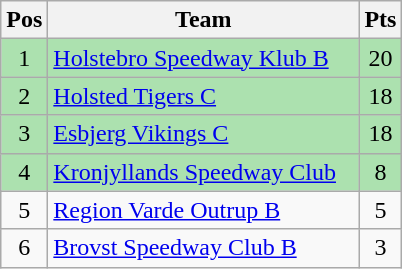<table class="wikitable" style="font-size: 100%">
<tr>
<th width=20>Pos</th>
<th width=200>Team</th>
<th width=20>Pts</th>
</tr>
<tr align=center style="background:#ACE1AF;">
<td>1</td>
<td align="left"><a href='#'>Holstebro Speedway Klub B</a></td>
<td>20</td>
</tr>
<tr align=center  style="background:#ACE1AF;">
<td>2</td>
<td align="left"><a href='#'>Holsted Tigers C</a></td>
<td>18</td>
</tr>
<tr align=center style="background:#ACE1AF;">
<td>3</td>
<td align="left"><a href='#'>Esbjerg Vikings C</a></td>
<td>18</td>
</tr>
<tr align=center style="background:#ACE1AF;">
<td>4</td>
<td align="left"><a href='#'>Kronjyllands Speedway Club</a></td>
<td>8</td>
</tr>
<tr align=center>
<td>5</td>
<td align="left"><a href='#'>Region Varde Outrup B</a></td>
<td>5</td>
</tr>
<tr align=center>
<td>6</td>
<td align="left"><a href='#'>Brovst Speedway Club B</a></td>
<td>3</td>
</tr>
</table>
